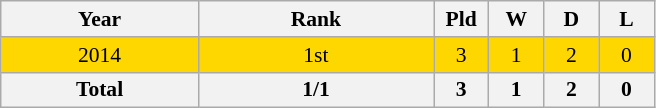<table class="wikitable" style="text-align: center;font-size:90%;">
<tr>
<th width=125>Year</th>
<th width=150>Rank</th>
<th width=30>Pld</th>
<th width=30>W</th>
<th width=30>D</th>
<th width=30>L</th>
</tr>
<tr bgcolor=gold>
<td> 2014</td>
<td>1st</td>
<td>3</td>
<td>1</td>
<td>2</td>
<td>0</td>
</tr>
<tr>
<th>Total</th>
<th>1/1</th>
<th>3</th>
<th>1</th>
<th>2</th>
<th>0</th>
</tr>
</table>
